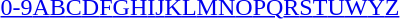<table id="toc" class="toc" summary="Class">
<tr>
<th></th>
</tr>
<tr>
<td style="text-align:center;"><a href='#'>0-9</a><a href='#'>A</a><a href='#'>B</a><a href='#'>C</a><a href='#'>D</a><a href='#'>F</a><a href='#'>G</a><a href='#'>H</a><a href='#'>I</a><a href='#'>J</a><a href='#'>K</a><a href='#'>L</a><a href='#'>M</a><a href='#'>N</a><a href='#'>O</a><a href='#'>P</a><a href='#'>Q</a><a href='#'>R</a><a href='#'>S</a><a href='#'>T</a><a href='#'>U</a><a href='#'>W</a><a href='#'>Y</a><a href='#'>Z</a></td>
</tr>
</table>
